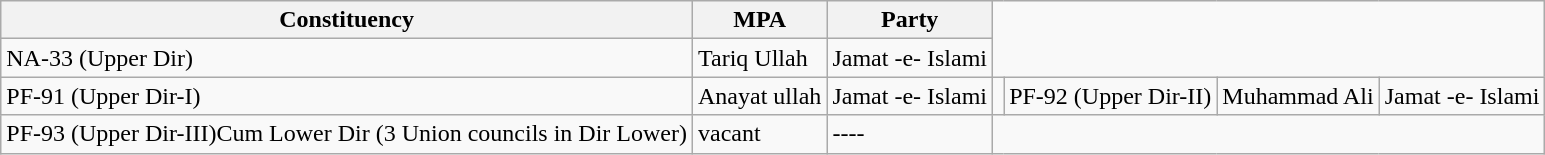<table class="wikitable">
<tr>
<th>Constituency</th>
<th>MPA</th>
<th>Party</th>
</tr>
<tr>
<td>NA-33 (Upper Dir)</td>
<td>Tariq Ullah</td>
<td>Jamat -e- Islami</td>
</tr>
<tr>
<td>PF-91 (Upper Dir-I)</td>
<td>Anayat ullah</td>
<td>Jamat -e- Islami</td>
<td></td>
<td>PF-92 (Upper Dir-II)</td>
<td>Muhammad Ali</td>
<td>Jamat -e- Islami</td>
</tr>
<tr>
<td>PF-93 (Upper Dir-III)Cum Lower Dir (3 Union councils in Dir Lower)</td>
<td>vacant</td>
<td>----</td>
</tr>
</table>
